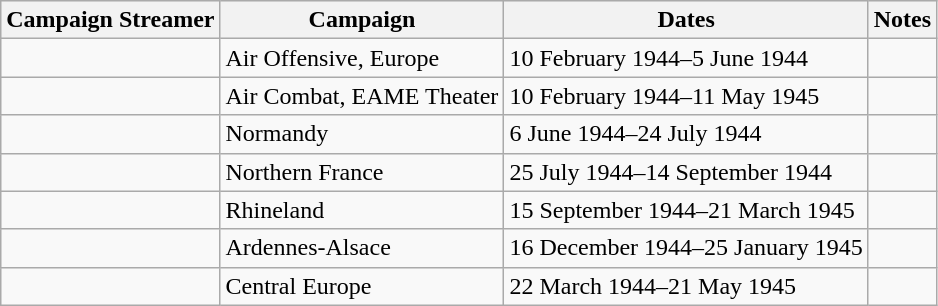<table class="wikitable">
<tr style="background:#efefef;">
<th>Campaign Streamer</th>
<th>Campaign</th>
<th>Dates</th>
<th>Notes</th>
</tr>
<tr>
<td></td>
<td>Air Offensive, Europe</td>
<td>10 February 1944–5 June 1944</td>
<td></td>
</tr>
<tr>
<td></td>
<td>Air Combat, EAME Theater</td>
<td>10 February 1944–11 May 1945</td>
<td></td>
</tr>
<tr>
<td></td>
<td>Normandy</td>
<td>6 June 1944–24 July 1944</td>
<td></td>
</tr>
<tr>
<td></td>
<td>Northern France</td>
<td>25 July 1944–14 September 1944</td>
<td></td>
</tr>
<tr>
<td></td>
<td>Rhineland</td>
<td>15 September 1944–21 March 1945</td>
<td></td>
</tr>
<tr>
<td></td>
<td>Ardennes-Alsace</td>
<td>16 December 1944–25 January 1945</td>
<td></td>
</tr>
<tr>
<td></td>
<td>Central Europe</td>
<td>22 March 1944–21 May 1945</td>
<td></td>
</tr>
</table>
